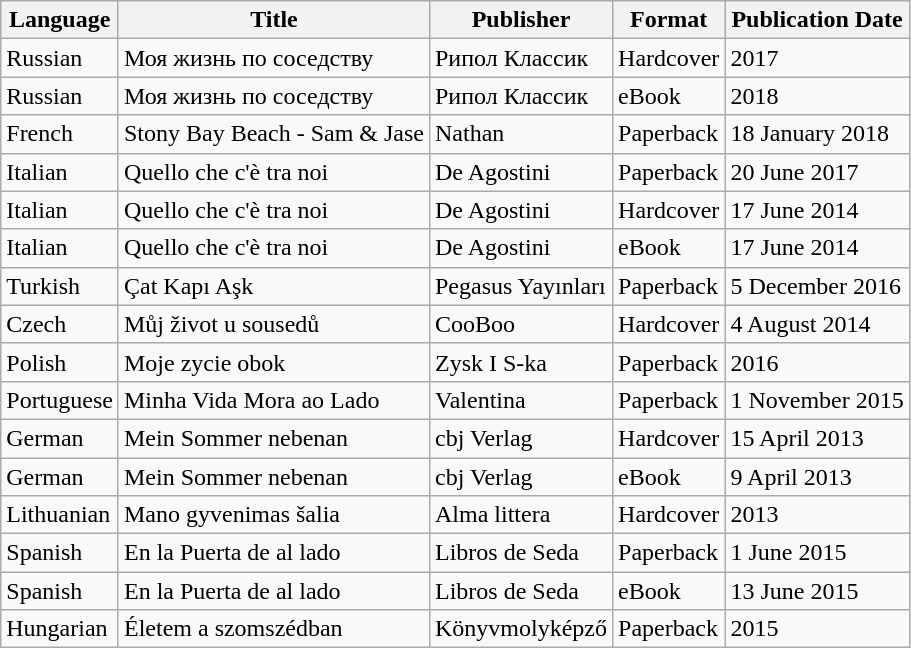<table class="wikitable">
<tr>
<th>Language</th>
<th>Title</th>
<th>Publisher</th>
<th>Format</th>
<th>Publication Date</th>
</tr>
<tr>
<td>Russian</td>
<td>Моя жизнь по соседству</td>
<td>Рипол Классик</td>
<td>Hardcover</td>
<td>2017</td>
</tr>
<tr>
<td>Russian</td>
<td>Моя жизнь по соседству</td>
<td>Рипол Классик</td>
<td>eBook</td>
<td>2018</td>
</tr>
<tr>
<td>French</td>
<td>Stony Bay Beach - Sam & Jase</td>
<td>Nathan</td>
<td>Paperback</td>
<td>18 January 2018</td>
</tr>
<tr>
<td>Italian</td>
<td>Quello che c'è tra noi</td>
<td>De Agostini</td>
<td>Paperback</td>
<td>20 June 2017</td>
</tr>
<tr>
<td>Italian</td>
<td>Quello che c'è tra noi</td>
<td>De Agostini</td>
<td>Hardcover</td>
<td>17 June 2014</td>
</tr>
<tr>
<td>Italian</td>
<td>Quello che c'è tra noi</td>
<td>De Agostini</td>
<td>eBook</td>
<td>17 June 2014</td>
</tr>
<tr>
<td>Turkish</td>
<td>Çat Kapı Aşk</td>
<td>Pegasus Yayınları</td>
<td>Paperback</td>
<td>5 December 2016</td>
</tr>
<tr>
<td>Czech</td>
<td>Můj život u sousedů</td>
<td>CooBoo</td>
<td>Hardcover</td>
<td>4 August 2014</td>
</tr>
<tr>
<td>Polish</td>
<td>Moje zycie obok</td>
<td>Zysk I S-ka</td>
<td>Paperback</td>
<td>2016</td>
</tr>
<tr>
<td>Portuguese</td>
<td>Minha Vida Mora ao Lado</td>
<td>Valentina</td>
<td>Paperback</td>
<td>1 November 2015</td>
</tr>
<tr>
<td>German</td>
<td>Mein Sommer nebenan</td>
<td>cbj Verlag</td>
<td>Hardcover</td>
<td>15 April 2013</td>
</tr>
<tr>
<td>German</td>
<td>Mein Sommer nebenan</td>
<td>cbj Verlag</td>
<td>eBook</td>
<td>9 April 2013</td>
</tr>
<tr>
<td>Lithuanian</td>
<td>Mano gyvenimas šalia</td>
<td>Alma littera</td>
<td>Hardcover</td>
<td>2013</td>
</tr>
<tr>
<td>Spanish</td>
<td>En la Puerta de al lado</td>
<td>Libros de Seda</td>
<td>Paperback</td>
<td>1 June 2015</td>
</tr>
<tr>
<td>Spanish</td>
<td>En la Puerta de al lado</td>
<td>Libros de Seda</td>
<td>eBook</td>
<td>13 June 2015</td>
</tr>
<tr>
<td>Hungarian</td>
<td>Életem a szomszédban</td>
<td>Könyvmolyképző</td>
<td>Paperback</td>
<td>2015</td>
</tr>
</table>
